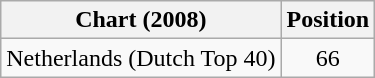<table class="wikitable">
<tr>
<th>Chart (2008)</th>
<th>Position</th>
</tr>
<tr>
<td>Netherlands (Dutch Top 40)</td>
<td style="text-align:center;">66</td>
</tr>
</table>
